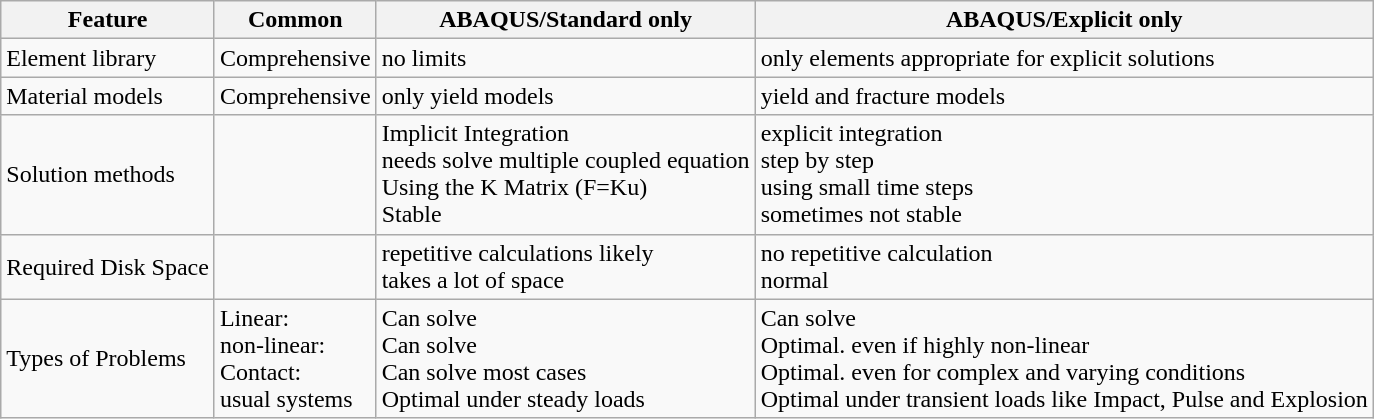<table class="wikitable">
<tr>
<th>Feature</th>
<th>Common</th>
<th>ABAQUS/Standard only</th>
<th>ABAQUS/Explicit only</th>
</tr>
<tr>
<td>Element library</td>
<td>Comprehensive</td>
<td>no limits</td>
<td>only elements appropriate for explicit solutions</td>
</tr>
<tr>
<td>Material models</td>
<td>Comprehensive</td>
<td>only yield models</td>
<td>yield and fracture models</td>
</tr>
<tr>
<td>Solution methods</td>
<td></td>
<td>Implicit Integration<br>needs solve multiple coupled equation<br>Using the K Matrix (F=Ku)<br>Stable</td>
<td>explicit integration<br>step by step<br>using small time steps<br>sometimes not stable</td>
</tr>
<tr>
<td>Required Disk Space</td>
<td></td>
<td>repetitive calculations likely<br> takes a lot of space</td>
<td>no repetitive calculation<br>normal</td>
</tr>
<tr>
<td>Types of Problems</td>
<td>Linear:<br>non-linear:<br>Contact:<br>usual systems<br></td>
<td>Can solve<br>Can solve<br>Can solve most cases<br>Optimal under steady loads<br></td>
<td>Can solve<br>Optimal. even if highly non-linear <br>Optimal. even for complex and varying conditions <br>Optimal under transient loads like Impact, Pulse and Explosion<br></td>
</tr>
</table>
